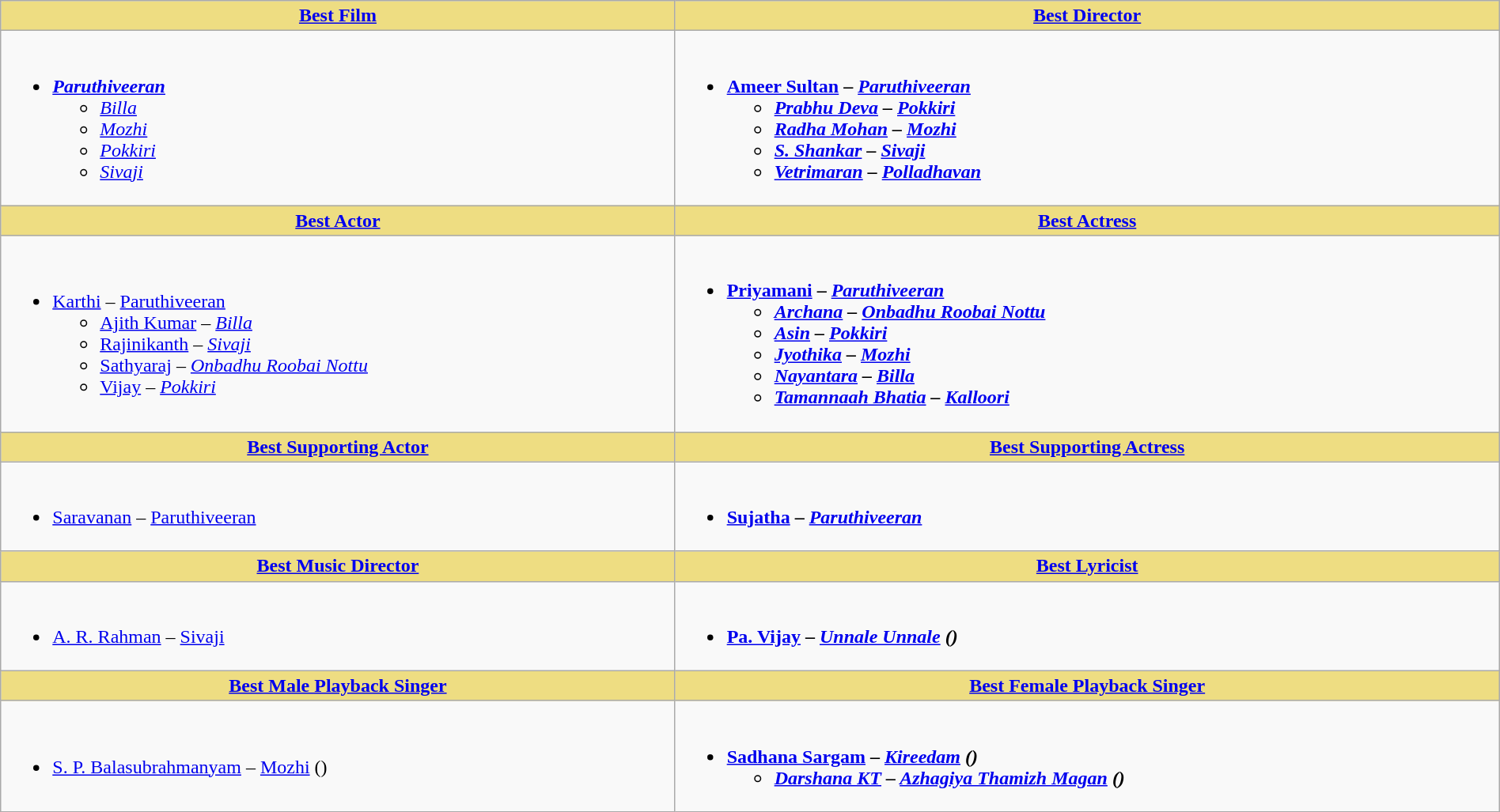<table class="wikitable" width =100%|>
<tr>
<th ! style="background:#eedd82; text-align:center;"><a href='#'>Best Film</a></th>
<th ! style="background:#eedd82; text-align:center;"><a href='#'>Best Director</a></th>
</tr>
<tr>
<td valign="top"><br><ul><li><strong><em><a href='#'>Paruthiveeran</a></em></strong><ul><li><em><a href='#'>Billa</a></em></li><li><em><a href='#'>Mozhi</a></em></li><li><em><a href='#'>Pokkiri</a></em></li><li><em><a href='#'>Sivaji</a></em></li></ul></li></ul></td>
<td><br><ul><li><strong><a href='#'>Ameer Sultan</a> – <em><a href='#'>Paruthiveeran</a><strong><em><ul><li><a href='#'>Prabhu Deva</a> – </em><a href='#'>Pokkiri</a><em></li><li><a href='#'>Radha Mohan</a> – </em><a href='#'>Mozhi</a><em></li><li><a href='#'>S. Shankar</a> – </em><a href='#'>Sivaji</a><em></li><li><a href='#'>Vetrimaran</a> – </em><a href='#'>Polladhavan</a><em></li></ul></li></ul></td>
</tr>
<tr>
<th ! style="background:#eedd82; text-align:center;"><a href='#'>Best Actor</a></th>
<th ! style="background:#eedd82; text-align:center;"><a href='#'>Best Actress</a></th>
</tr>
<tr>
<td><br><ul><li></strong><a href='#'>Karthi</a> – </em><a href='#'>Paruthiveeran</a></em></strong><ul><li><a href='#'>Ajith Kumar</a> – <em><a href='#'>Billa</a></em></li><li><a href='#'>Rajinikanth</a> – <em><a href='#'>Sivaji</a></em></li><li><a href='#'>Sathyaraj</a> – <em><a href='#'>Onbadhu Roobai Nottu</a></em></li><li><a href='#'>Vijay</a> – <em><a href='#'>Pokkiri</a></em></li></ul></li></ul></td>
<td><br><ul><li><strong><a href='#'>Priyamani</a> – <em><a href='#'>Paruthiveeran</a><strong><em><ul><li><a href='#'>Archana</a> – </em><a href='#'>Onbadhu Roobai Nottu</a><em></li><li><a href='#'>Asin</a> – </em><a href='#'>Pokkiri</a><em></li><li><a href='#'>Jyothika</a> – </em><a href='#'>Mozhi</a><em></li><li><a href='#'>Nayantara</a> – </em><a href='#'>Billa</a><em></li><li><a href='#'>Tamannaah Bhatia</a> – </em><a href='#'>Kalloori</a><em></li></ul></li></ul></td>
</tr>
<tr>
<th ! style="background:#eedd82; text-align:center;"><a href='#'>Best Supporting Actor</a></th>
<th ! style="background:#eedd82; text-align:center;"><a href='#'>Best Supporting Actress</a></th>
</tr>
<tr>
<td><br><ul><li></strong><a href='#'>Saravanan</a> – </em><a href='#'>Paruthiveeran</a></em></strong></li></ul></td>
<td><br><ul><li><strong><a href='#'>Sujatha</a> – <em><a href='#'>Paruthiveeran</a><strong><em></li></ul></td>
</tr>
<tr>
<th ! style="background:#eedd82; text-align:center;"><a href='#'>Best Music Director</a></th>
<th ! style="background:#eedd82; text-align:center;"><a href='#'>Best Lyricist</a></th>
</tr>
<tr>
<td><br><ul><li></strong><a href='#'>A. R. Rahman</a> – </em><a href='#'>Sivaji</a></em></strong></li></ul></td>
<td><br><ul><li><strong><a href='#'>Pa. Vijay</a> – <em><a href='#'>Unnale Unnale</a><strong><em> ()</li></ul></td>
</tr>
<tr>
<th ! style="background:#eedd82; text-align:center;"><a href='#'>Best Male Playback Singer</a></th>
<th ! style="background:#eedd82; text-align:center;"><a href='#'>Best Female Playback Singer</a></th>
</tr>
<tr>
<td><br><ul><li></strong><a href='#'>S. P. Balasubrahmanyam</a> – </em><a href='#'>Mozhi</a></em></strong> ()</li></ul></td>
<td><br><ul><li><strong><a href='#'>Sadhana Sargam</a> – <em><a href='#'>Kireedam</a><strong><em> ()<ul><li></em><a href='#'>Darshana KT</a> – <em><a href='#'>Azhagiya Thamizh Magan</a></em></strong> ()<strong><em></li></ul></li></ul></td>
</tr>
</table>
